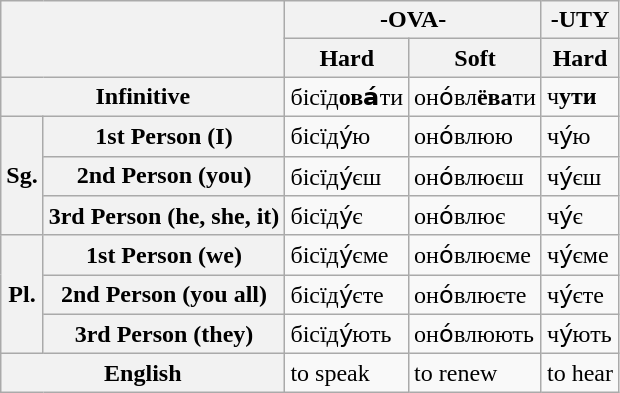<table class=wikitable>
<tr>
<th colspan="2" rowspan="2"></th>
<th colspan="2">-OVA-</th>
<th colspan="1">-UTY</th>
</tr>
<tr>
<th>Hard</th>
<th>Soft</th>
<th>Hard</th>
</tr>
<tr>
<th colspan="2">Infinitive</th>
<td>бісїд<strong>ова́</strong>ти</td>
<td>оно́вл<strong>ёва</strong>ти</td>
<td>ч<strong>ути</strong></td>
</tr>
<tr>
<th rowspan="3">Sg.</th>
<th>1st Person (I)</th>
<td>бісїду́ю</td>
<td>оно́влюю</td>
<td>чу́ю</td>
</tr>
<tr>
<th>2nd Person (you)</th>
<td>бісїду́єш</td>
<td>оно́влюєш</td>
<td>чу́єш</td>
</tr>
<tr>
<th>3rd Person (he, she, it)</th>
<td>бісїду́є</td>
<td>оно́влює</td>
<td>чу́є</td>
</tr>
<tr>
<th rowspan="3">Pl.</th>
<th>1st Person (we)</th>
<td>бісїду́єме</td>
<td>оно́влюєме</td>
<td>чу́єме</td>
</tr>
<tr>
<th>2nd Person (you all)</th>
<td>бісїду́єте</td>
<td>оно́влюєте</td>
<td>чу́єте</td>
</tr>
<tr>
<th>3rd Person (they)</th>
<td>бісїду́ють</td>
<td>оно́влюють</td>
<td>чу́ють</td>
</tr>
<tr>
<th colspan="2">English</th>
<td>to speak</td>
<td>to renew</td>
<td>to hear</td>
</tr>
</table>
